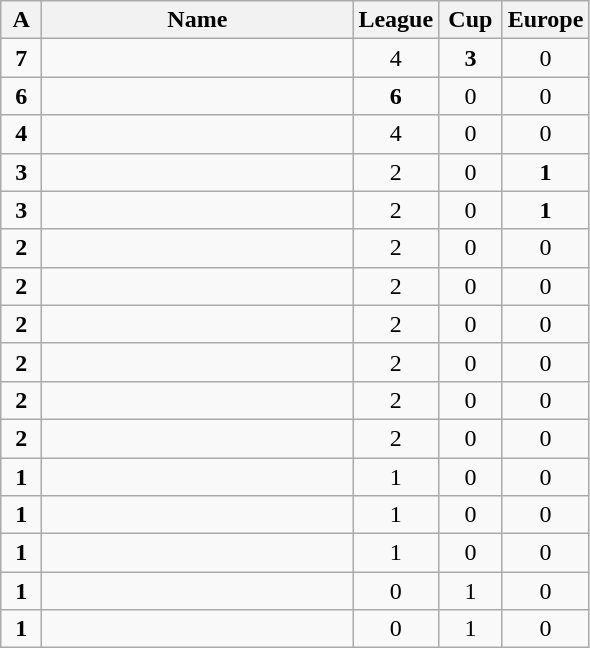<table class="wikitable sortable" style="text-align:center">
<tr>
<th width="20">A</th>
<th width="200">Name</th>
<th width="35">League</th>
<th width="35">Cup</th>
<th width="35">Europe</th>
</tr>
<tr>
<td><strong>7</strong></td>
<td></td>
<td>4</td>
<td><strong>3</strong></td>
<td>0</td>
</tr>
<tr>
<td><strong>6</strong></td>
<td></td>
<td><strong>6</strong></td>
<td>0</td>
<td>0</td>
</tr>
<tr>
<td><strong>4</strong></td>
<td></td>
<td>4</td>
<td>0</td>
<td>0</td>
</tr>
<tr>
<td><strong>3</strong></td>
<td></td>
<td>2</td>
<td>0</td>
<td><strong>1</strong></td>
</tr>
<tr>
<td><strong>3</strong></td>
<td></td>
<td>2</td>
<td>0</td>
<td><strong>1</strong></td>
</tr>
<tr>
<td><strong>2</strong></td>
<td></td>
<td>2</td>
<td>0</td>
<td>0</td>
</tr>
<tr>
<td><strong>2</strong></td>
<td></td>
<td>2</td>
<td>0</td>
<td>0</td>
</tr>
<tr>
<td><strong>2</strong></td>
<td></td>
<td>2</td>
<td>0</td>
<td>0</td>
</tr>
<tr>
<td><strong>2</strong></td>
<td></td>
<td>2</td>
<td>0</td>
<td>0</td>
</tr>
<tr>
<td><strong>2</strong></td>
<td></td>
<td>2</td>
<td>0</td>
<td>0</td>
</tr>
<tr>
<td><strong>2</strong></td>
<td></td>
<td>2</td>
<td>0</td>
<td>0</td>
</tr>
<tr>
<td><strong>1</strong></td>
<td></td>
<td>1</td>
<td>0</td>
<td>0</td>
</tr>
<tr>
<td><strong>1</strong></td>
<td></td>
<td>1</td>
<td>0</td>
<td>0</td>
</tr>
<tr>
<td><strong>1</strong></td>
<td></td>
<td>1</td>
<td>0</td>
<td>0</td>
</tr>
<tr>
<td><strong>1</strong></td>
<td></td>
<td>0</td>
<td>1</td>
<td>0</td>
</tr>
<tr>
<td><strong>1</strong></td>
<td></td>
<td>0</td>
<td>1</td>
<td>0</td>
</tr>
</table>
